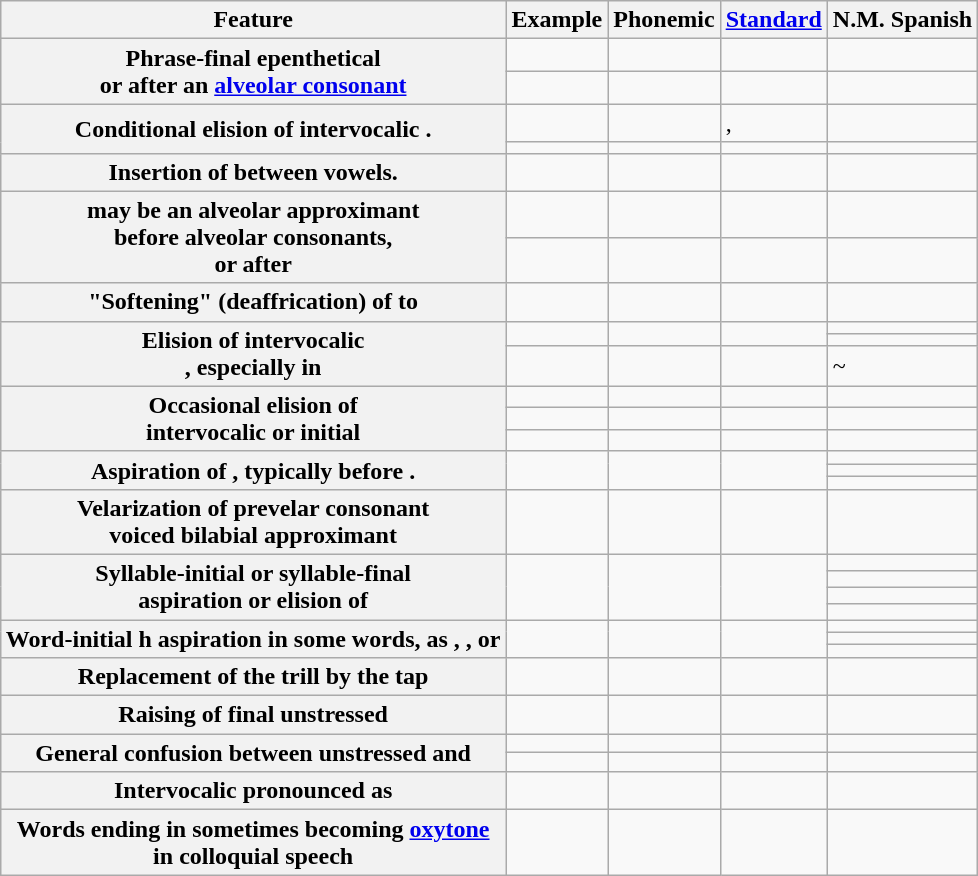<table class="wikitable" style="margin:1em auto 1em auto;">
<tr>
<th>Feature</th>
<th>Example</th>
<th>Phonemic</th>
<th><a href='#'>Standard</a></th>
<th>N.M. Spanish</th>
</tr>
<tr>
<th rowspan="2">Phrase-final epenthetical <br>  or  after an <a href='#'>alveolar consonant</a></th>
<td></td>
<td></td>
<td></td>
<td></td>
</tr>
<tr>
<td></td>
<td></td>
<td></td>
<td></td>
</tr>
<tr>
<th rowspan="2">Conditional elision of intervocalic .</th>
<td></td>
<td></td>
<td>,</td>
<td></td>
</tr>
<tr>
<td></td>
<td></td>
<td></td>
<td></td>
</tr>
<tr>
<th>Insertion of  between vowels.</th>
<td></td>
<td></td>
<td></td>
<td></td>
</tr>
<tr>
<th rowspan="2"> may be an alveolar approximant <br>before alveolar consonants,<br>or after </th>
<td></td>
<td></td>
<td></td>
<td></td>
</tr>
<tr>
<td></td>
<td></td>
<td></td>
<td></td>
</tr>
<tr>
<th>"Softening" (deaffrication) of  to  </th>
<td></td>
<td></td>
<td></td>
<td></td>
</tr>
<tr>
<th rowspan="3">Elision of intervocalic<br> ,  especially in <br></th>
<td rowspan="2"></td>
<td rowspan="2"></td>
<td rowspan="2"></td>
<td></td>
</tr>
<tr>
<td></td>
</tr>
<tr>
<td></td>
<td></td>
<td></td>
<td> ~ </td>
</tr>
<tr>
<th rowspan="3">Occasional elision of<br>intervocalic 
or initial </th>
<td></td>
<td></td>
<td></td>
<td></td>
</tr>
<tr>
<td></td>
<td></td>
<td></td>
<td></td>
</tr>
<tr>
<td></td>
<td></td>
<td></td>
<td></td>
</tr>
<tr>
<th rowspan="3">Aspiration of , typically before .</th>
<td rowspan="3"></td>
<td rowspan="3"></td>
<td rowspan="3"></td>
<td></td>
</tr>
<tr>
<td></td>
</tr>
<tr>
<td></td>
</tr>
<tr>
<th>Velarization of prevelar consonant <br> voiced bilabial approximant</th>
<td></td>
<td></td>
<td></td>
<td></td>
</tr>
<tr>
<th rowspan="4">Syllable-initial or syllable-final<br>aspiration or elision of </th>
<td rowspan="4"></td>
<td rowspan="4"></td>
<td rowspan="4"></td>
<td></td>
</tr>
<tr>
<td></td>
</tr>
<tr>
<td></td>
</tr>
<tr>
<td></td>
</tr>
<tr>
<th rowspan ="3">Word-initial h aspiration in some words, as , , or </th>
<td rowspan ="3"></td>
<td rowspan ="3"></td>
<td rowspan ="3"></td>
<td></td>
</tr>
<tr>
<td></td>
</tr>
<tr>
<td></td>
</tr>
<tr>
<th>Replacement of the trill  by the tap </th>
<td></td>
<td></td>
<td></td>
<td></td>
</tr>
<tr>
<th>Raising of final unstressed </th>
<td></td>
<td></td>
<td></td>
<td></td>
</tr>
<tr>
<th rowspan="2">General confusion between unstressed  and </th>
<td></td>
<td></td>
<td></td>
<td></td>
</tr>
<tr>
<td></td>
<td></td>
<td></td>
<td></td>
</tr>
<tr>
<th>Intervocalic  pronounced as </th>
<td></td>
<td></td>
<td></td>
<td></td>
</tr>
<tr>
<th>Words ending in  sometimes becoming <a href='#'>oxytone</a> <br> in colloquial speech</th>
<td></td>
<td></td>
<td></td>
<td></td>
</tr>
</table>
